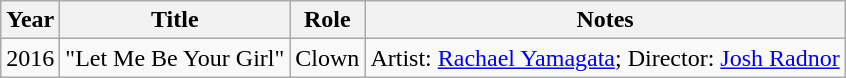<table class="wikitable sortable">
<tr>
<th>Year</th>
<th>Title</th>
<th>Role</th>
<th class="unsortable">Notes</th>
</tr>
<tr>
<td>2016</td>
<td>"Let Me Be Your Girl"</td>
<td>Clown</td>
<td>Artist: <a href='#'>Rachael Yamagata</a>; Director: <a href='#'>Josh Radnor</a></td>
</tr>
</table>
